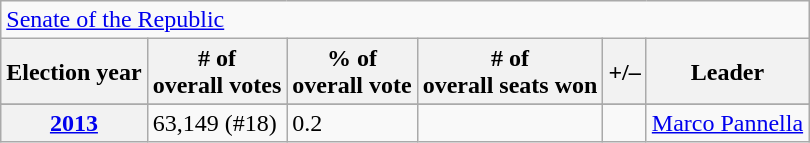<table class=wikitable>
<tr>
<td colspan=6><a href='#'>Senate of the Republic</a></td>
</tr>
<tr>
<th>Election year</th>
<th># of<br>overall votes</th>
<th>% of<br>overall vote</th>
<th># of<br>overall seats won</th>
<th>+/–</th>
<th>Leader</th>
</tr>
<tr>
</tr>
<tr>
<th><a href='#'>2013</a></th>
<td>63,149 (#18)</td>
<td>0.2</td>
<td></td>
<td></td>
<td><a href='#'>Marco Pannella</a></td>
</tr>
</table>
